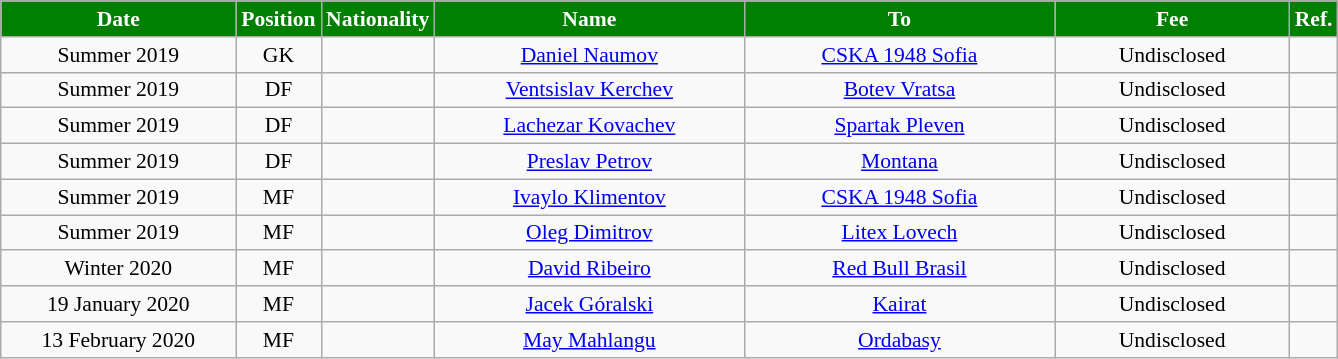<table class="wikitable"  style="text-align:center; font-size:90%; ">
<tr>
<th style="background:green; color:white; width:150px;">Date</th>
<th style="background:green; color:white; width:50px;">Position</th>
<th style="background:green; color:white; width:50px;">Nationality</th>
<th style="background:green; color:white; width:200px;">Name</th>
<th style="background:green; color:white; width:200px;">To</th>
<th style="background:green; color:white; width:150px;">Fee</th>
<th style="background:green; color:white; width:25px;">Ref.</th>
</tr>
<tr>
<td>Summer 2019</td>
<td>GK</td>
<td></td>
<td><a href='#'>Daniel Naumov</a></td>
<td><a href='#'>CSKA 1948 Sofia</a></td>
<td>Undisclosed</td>
<td></td>
</tr>
<tr>
<td>Summer 2019</td>
<td>DF</td>
<td></td>
<td><a href='#'>Ventsislav Kerchev</a></td>
<td><a href='#'>Botev Vratsa</a></td>
<td>Undisclosed</td>
<td></td>
</tr>
<tr>
<td>Summer 2019</td>
<td>DF</td>
<td></td>
<td><a href='#'>Lachezar Kovachev</a></td>
<td><a href='#'>Spartak Pleven</a></td>
<td>Undisclosed</td>
<td></td>
</tr>
<tr>
<td>Summer 2019</td>
<td>DF</td>
<td></td>
<td><a href='#'>Preslav Petrov</a></td>
<td><a href='#'>Montana</a></td>
<td>Undisclosed</td>
<td></td>
</tr>
<tr>
<td>Summer 2019</td>
<td>MF</td>
<td></td>
<td><a href='#'>Ivaylo Klimentov</a></td>
<td><a href='#'>CSKA 1948 Sofia</a></td>
<td>Undisclosed</td>
<td></td>
</tr>
<tr>
<td>Summer 2019</td>
<td>MF</td>
<td></td>
<td><a href='#'>Oleg Dimitrov</a></td>
<td><a href='#'>Litex Lovech</a></td>
<td>Undisclosed</td>
<td></td>
</tr>
<tr>
<td>Winter 2020</td>
<td>MF</td>
<td></td>
<td><a href='#'>David Ribeiro</a></td>
<td><a href='#'>Red Bull Brasil</a></td>
<td>Undisclosed</td>
<td></td>
</tr>
<tr>
<td>19 January 2020</td>
<td>MF</td>
<td></td>
<td><a href='#'>Jacek Góralski</a></td>
<td><a href='#'>Kairat</a></td>
<td>Undisclosed</td>
<td></td>
</tr>
<tr>
<td>13 February 2020</td>
<td>MF</td>
<td></td>
<td><a href='#'>May Mahlangu</a></td>
<td><a href='#'>Ordabasy</a></td>
<td>Undisclosed</td>
<td></td>
</tr>
</table>
